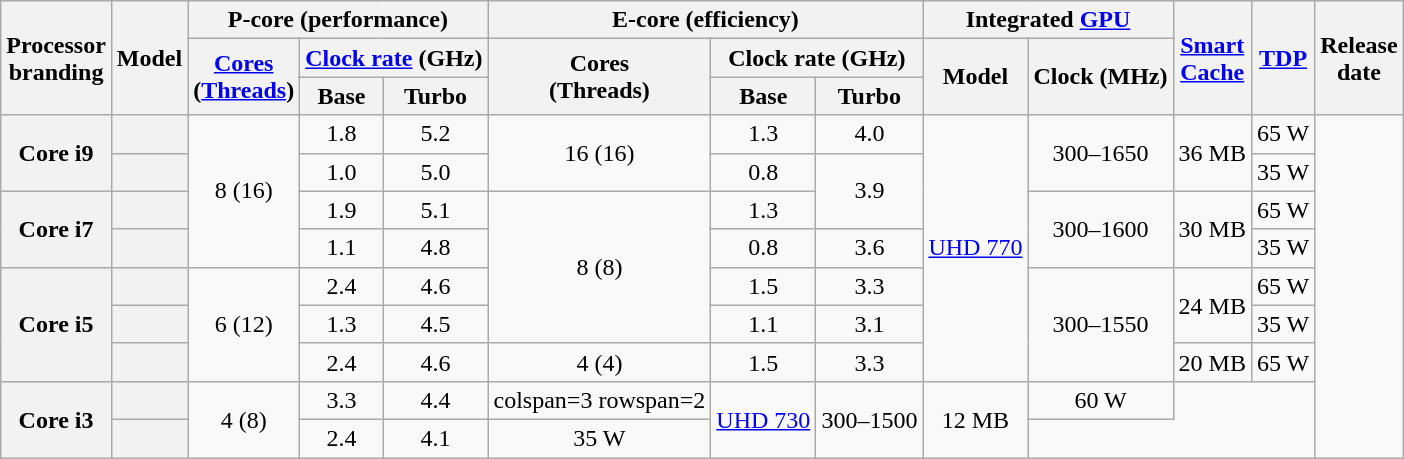<table class="wikitable sortable nowrap" style="text-align: center;">
<tr>
<th class="unsortable" rowspan="3">Processor<br>branding</th>
<th rowspan="3">Model</th>
<th colspan="3">P-core (performance)</th>
<th colspan="3">E-core (efficiency)</th>
<th colspan="2">Integrated <a href='#'>GPU</a></th>
<th class="unsortable" rowspan="3"><a href='#'>Smart<br>Cache</a></th>
<th rowspan="3"><a href='#'>TDP</a></th>
<th rowspan="3">Release<br>date</th>
</tr>
<tr>
<th class="unsortable" rowspan="2"><a href='#'>Cores</a><br>(<a href='#'>Threads</a>)</th>
<th colspan="2"><a href='#'>Clock rate</a> (GHz)</th>
<th class="unsortable" rowspan="2">Cores<br>(Threads)</th>
<th colspan="2">Clock rate (GHz)</th>
<th class="unsortable" rowspan="2">Model</th>
<th class="unsortable" rowspan="2">Clock (MHz)</th>
</tr>
<tr>
<th class="unsortable">Base</th>
<th class="unsortable">Turbo</th>
<th class="unsortable">Base</th>
<th class="unsortable">Turbo</th>
</tr>
<tr>
<th rowspan=2>Core i9</th>
<th style="text-align:left;" data-sort-value="sku9"></th>
<td rowspan=4>8 (16)</td>
<td>1.8</td>
<td>5.2</td>
<td rowspan=2>16 (16)</td>
<td>1.3</td>
<td>4.0</td>
<td rowspan=7><a href='#'>UHD 770</a></td>
<td rowspan=2>300–1650</td>
<td rowspan=2>36 MB</td>
<td>65 W</td>
<td rowspan=9></td>
</tr>
<tr>
<th style="text-align:left;" data-sort-value="sku8"></th>
<td>1.0</td>
<td>5.0</td>
<td>0.8</td>
<td rowspan=2>3.9</td>
<td>35 W</td>
</tr>
<tr>
<th rowspan=2>Core i7</th>
<th style="text-align:left;" data-sort-value="sku7"></th>
<td>1.9</td>
<td>5.1</td>
<td rowspan=4>8 (8)</td>
<td>1.3</td>
<td rowspan=2>300–1600</td>
<td rowspan=2>30 MB</td>
<td>65 W</td>
</tr>
<tr>
<th style="text-align:left;" data-sort-value="sku6"></th>
<td>1.1</td>
<td>4.8</td>
<td>0.8</td>
<td>3.6</td>
<td>35 W</td>
</tr>
<tr>
<th rowspan=3>Core i5</th>
<th style="text-align:left;" data-sort-value="sku5"></th>
<td rowspan=3>6 (12)</td>
<td>2.4</td>
<td>4.6</td>
<td>1.5</td>
<td>3.3</td>
<td rowspan=3>300–1550</td>
<td rowspan=2>24 MB</td>
<td>65 W</td>
</tr>
<tr>
<th style="text-align:left;" data-sort-value="sku4"></th>
<td>1.3</td>
<td>4.5</td>
<td>1.1</td>
<td>3.1</td>
<td>35 W</td>
</tr>
<tr>
<th style="text-align:left;" data-sort-value="sku3"></th>
<td>2.4</td>
<td>4.6</td>
<td>4 (4)</td>
<td>1.5</td>
<td>3.3</td>
<td>20 MB</td>
<td>65 W</td>
</tr>
<tr>
<th rowspan=2>Core i3</th>
<th style="text-align:left;" data-sort-value="sku2"></th>
<td rowspan=2>4 (8)</td>
<td>3.3</td>
<td>4.4</td>
<td>colspan=3 rowspan=2 </td>
<td rowspan=2><a href='#'>UHD 730</a></td>
<td rowspan=2>300–1500</td>
<td rowspan=2>12 MB</td>
<td>60 W</td>
</tr>
<tr>
<th style="text-align:left;" data-sort-value="sku1"></th>
<td>2.4</td>
<td>4.1</td>
<td>35 W</td>
</tr>
</table>
